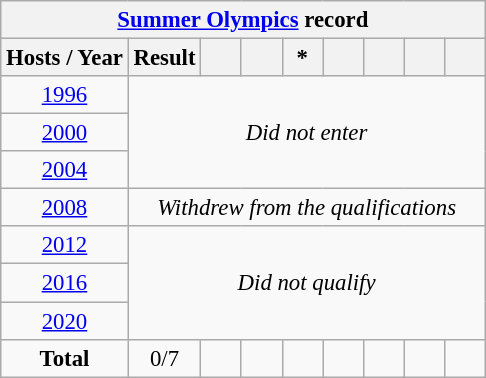<table class="wikitable" style="text-align: center;font-size:95%;">
<tr>
<th colspan=10><a href='#'>Summer Olympics</a> record</th>
</tr>
<tr>
<th>Hosts / Year</th>
<th>Result</th>
<th width=20></th>
<th width=20></th>
<th width=20>*</th>
<th width=20></th>
<th width=20></th>
<th width=20></th>
<th width=20></th>
</tr>
<tr>
<td> <a href='#'>1996</a></td>
<td colspan=8 rowspan=3><em>Did not enter</em></td>
</tr>
<tr>
<td> <a href='#'>2000</a></td>
</tr>
<tr>
<td> <a href='#'>2004</a></td>
</tr>
<tr>
<td> <a href='#'>2008</a></td>
<td colspan=8><em>Withdrew from the qualifications</em></td>
</tr>
<tr>
<td> <a href='#'>2012</a></td>
<td colspan=8 rowspan=3><em>Did not qualify</em></td>
</tr>
<tr>
<td> <a href='#'>2016</a></td>
</tr>
<tr>
<td> <a href='#'>2020</a></td>
</tr>
<tr>
<td><strong>Total</strong></td>
<td>0/7</td>
<td></td>
<td></td>
<td></td>
<td></td>
<td></td>
<td></td>
<td></td>
</tr>
</table>
